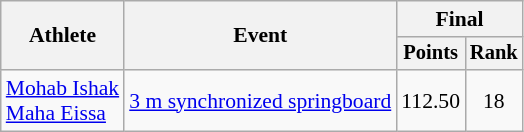<table class="wikitable" style="text-align:center; font-size:90%">
<tr>
<th rowspan=2>Athlete</th>
<th rowspan=2>Event</th>
<th colspan=2>Final</th>
</tr>
<tr style="font-size:95%">
<th>Points</th>
<th>Rank</th>
</tr>
<tr>
<td align=left><a href='#'>Mohab Ishak</a><br><a href='#'>Maha Eissa</a></td>
<td align=left><a href='#'>3 m synchronized springboard</a></td>
<td>112.50</td>
<td>18</td>
</tr>
</table>
